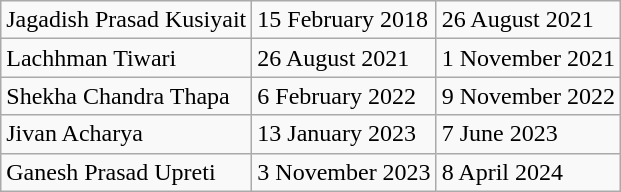<table class=wikitable>
<tr>
<td>Jagadish Prasad Kusiyait</td>
<td>15 February 2018</td>
<td>26 August 2021</td>
</tr>
<tr>
<td>Lachhman Tiwari</td>
<td>26 August 2021</td>
<td>1 November 2021</td>
</tr>
<tr>
<td>Shekha Chandra Thapa</td>
<td>6 February 2022</td>
<td>9 November 2022</td>
</tr>
<tr>
<td>Jivan Acharya</td>
<td>13 January 2023</td>
<td>7 June 2023</td>
</tr>
<tr>
<td>Ganesh Prasad Upreti</td>
<td>3 November 2023</td>
<td>8 April 2024</td>
</tr>
</table>
